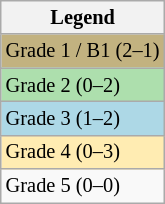<table class="wikitable" style="font-size:85%;">
<tr>
<th>Legend</th>
</tr>
<tr bgcolor="C2B280">
<td>Grade 1 / B1 (2–1)</td>
</tr>
<tr bgcolor="ADDFAD">
<td>Grade 2 (0–2)</td>
</tr>
<tr bgcolor="lightblue">
<td>Grade 3 (1–2)</td>
</tr>
<tr bgcolor="ffecb2">
<td>Grade 4 (0–3)</td>
</tr>
<tr>
<td>Grade 5 (0–0)</td>
</tr>
</table>
